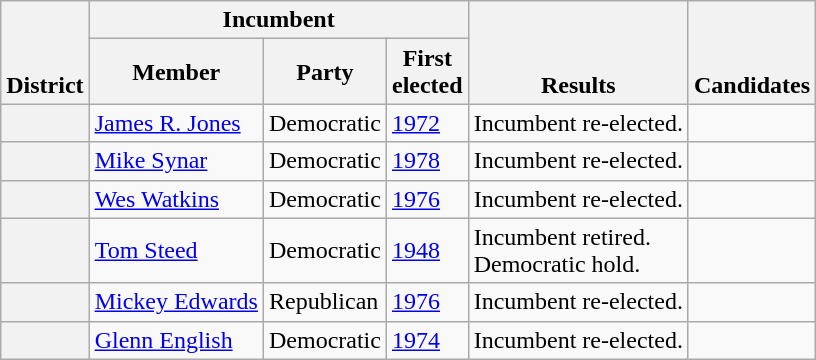<table class=wikitable>
<tr valign=bottom>
<th rowspan=2>District</th>
<th colspan=3>Incumbent</th>
<th rowspan=2>Results</th>
<th rowspan=2>Candidates</th>
</tr>
<tr>
<th>Member</th>
<th>Party</th>
<th>First<br>elected</th>
</tr>
<tr>
<th></th>
<td><a href='#'>James R. Jones</a></td>
<td>Democratic</td>
<td><a href='#'>1972</a></td>
<td>Incumbent re-elected.</td>
<td nowrap></td>
</tr>
<tr>
<th></th>
<td><a href='#'>Mike Synar</a></td>
<td>Democratic</td>
<td><a href='#'>1978</a></td>
<td>Incumbent re-elected.</td>
<td nowrap></td>
</tr>
<tr>
<th></th>
<td><a href='#'>Wes Watkins</a></td>
<td>Democratic</td>
<td><a href='#'>1976</a></td>
<td>Incumbent re-elected.</td>
<td nowrap></td>
</tr>
<tr>
<th></th>
<td><a href='#'>Tom Steed</a></td>
<td>Democratic</td>
<td><a href='#'>1948</a></td>
<td>Incumbent retired.<br>Democratic hold.</td>
<td nowrap></td>
</tr>
<tr>
<th></th>
<td><a href='#'>Mickey Edwards</a></td>
<td>Republican</td>
<td><a href='#'>1976</a></td>
<td>Incumbent re-elected.</td>
<td nowrap></td>
</tr>
<tr>
<th></th>
<td><a href='#'>Glenn English</a></td>
<td>Democratic</td>
<td><a href='#'>1974</a></td>
<td>Incumbent re-elected.</td>
<td nowrap></td>
</tr>
</table>
